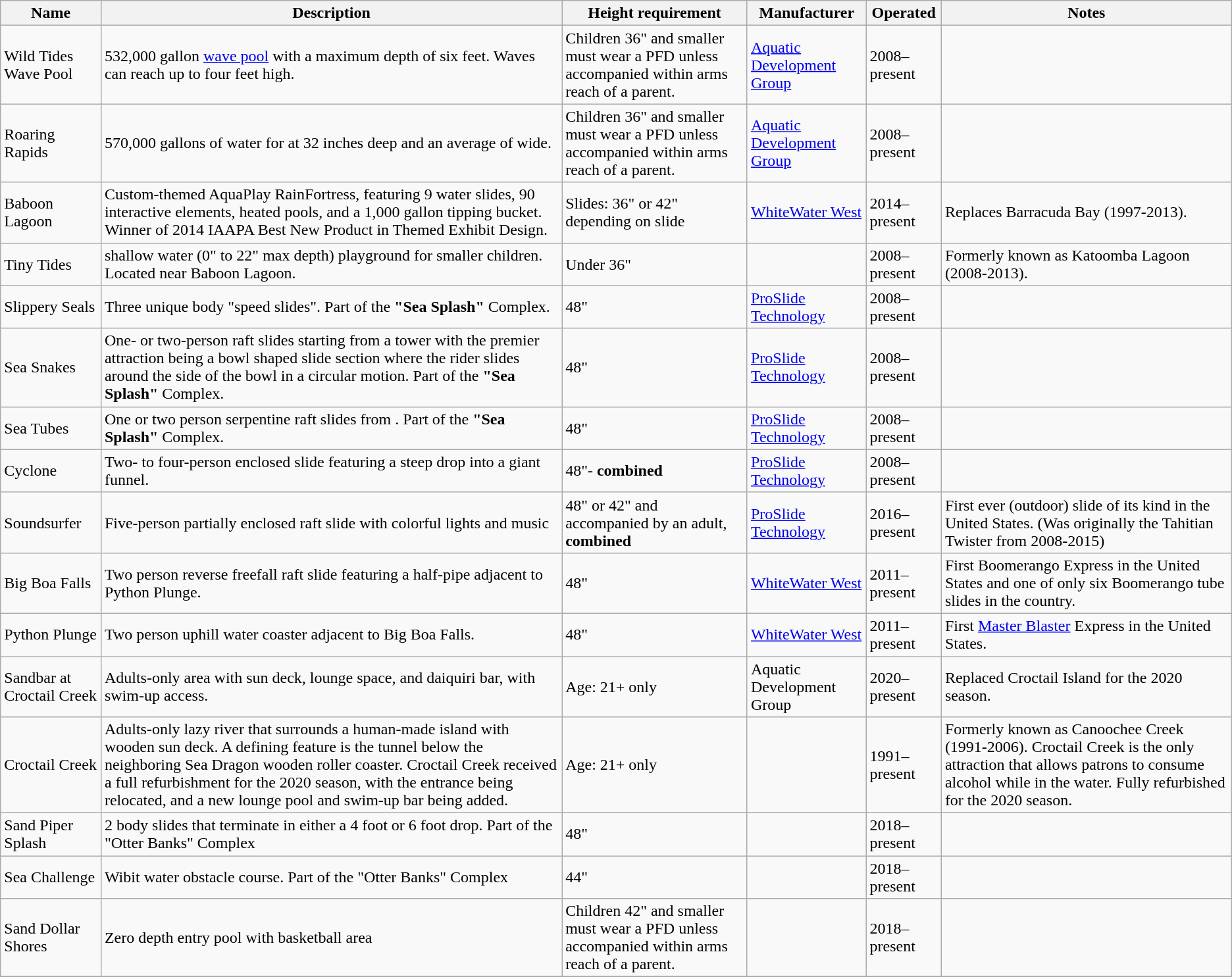<table class="wikitable sortable">
<tr>
<th>Name</th>
<th>Description</th>
<th>Height requirement</th>
<th>Manufacturer</th>
<th>Operated</th>
<th>Notes</th>
</tr>
<tr>
<td>Wild Tides Wave Pool</td>
<td>532,000 gallon <a href='#'>wave pool</a> with a maximum depth of six feet. Waves can reach up to four feet high.</td>
<td>Children 36" and smaller must wear a PFD unless accompanied within arms reach of a parent.</td>
<td><a href='#'>Aquatic Development Group</a></td>
<td>2008–present</td>
<td></td>
</tr>
<tr>
<td>Roaring Rapids</td>
<td>570,000 gallons of water for  at 32 inches deep and an average of  wide.</td>
<td>Children 36" and smaller must wear a PFD unless accompanied within arms reach of a parent.</td>
<td><a href='#'>Aquatic Development Group</a></td>
<td>2008–present</td>
<td></td>
</tr>
<tr>
<td>Baboon Lagoon</td>
<td>Custom-themed AquaPlay RainFortress, featuring 9 water slides, 90 interactive elements, heated pools, and a 1,000 gallon tipping bucket. Winner of 2014 IAAPA Best New Product in Themed Exhibit Design.</td>
<td>Slides: 36" or 42" depending on slide</td>
<td><a href='#'>WhiteWater West</a></td>
<td>2014–present</td>
<td>Replaces Barracuda Bay (1997-2013).</td>
</tr>
<tr>
<td>Tiny Tides</td>
<td> shallow water (0" to 22" max depth) playground for smaller children. Located near Baboon Lagoon.</td>
<td>Under 36"</td>
<td></td>
<td>2008–present</td>
<td>Formerly known as Katoomba Lagoon (2008-2013).</td>
</tr>
<tr>
<td>Slippery Seals</td>
<td>Three unique body "speed slides". Part of the <strong>"Sea Splash"</strong> Complex.</td>
<td>48"</td>
<td><a href='#'>ProSlide Technology</a></td>
<td>2008–present</td>
<td></td>
</tr>
<tr>
<td>Sea Snakes</td>
<td>One- or two-person raft slides starting from a  tower with the premier attraction being a bowl shaped slide section where the rider slides around the side of the bowl in a circular motion. Part of the <strong>"Sea Splash"</strong> Complex.</td>
<td>48"</td>
<td><a href='#'>ProSlide Technology</a></td>
<td>2008–present</td>
<td></td>
</tr>
<tr>
<td>Sea Tubes</td>
<td>One or two person serpentine raft slides from . Part of the <strong>"Sea Splash"</strong> Complex.</td>
<td>48"</td>
<td><a href='#'>ProSlide Technology</a></td>
<td>2008–present</td>
<td></td>
</tr>
<tr>
<td>Cyclone</td>
<td>Two- to four-person enclosed slide featuring a steep drop into a giant funnel.</td>
<td>48"- <strong>combined</strong></td>
<td><a href='#'>ProSlide Technology</a></td>
<td>2008–present</td>
<td></td>
</tr>
<tr>
<td>Soundsurfer</td>
<td>Five-person partially enclosed raft slide with colorful lights and music</td>
<td>48" or 42" and accompanied by an adult,  <strong>combined</strong></td>
<td><a href='#'>ProSlide Technology</a></td>
<td>2016–present</td>
<td>First ever (outdoor) slide of its kind in the United States. (Was originally the Tahitian Twister from 2008-2015)</td>
</tr>
<tr>
<td>Big Boa Falls</td>
<td>Two person reverse freefall raft slide featuring a  half-pipe adjacent to Python Plunge.</td>
<td>48"</td>
<td><a href='#'>WhiteWater West</a></td>
<td>2011–present</td>
<td>First Boomerango Express in the United States and one of only six Boomerango tube slides in the country.</td>
</tr>
<tr>
<td>Python Plunge</td>
<td>Two person uphill water coaster adjacent to Big Boa Falls.</td>
<td>48"</td>
<td><a href='#'>WhiteWater West</a></td>
<td>2011–present</td>
<td>First <a href='#'>Master Blaster</a> Express in the United States.</td>
</tr>
<tr>
<td>Sandbar at Croctail Creek</td>
<td>Adults-only area with sun deck, lounge space, and daiquiri bar, with swim-up access.</td>
<td>Age: 21+ only</td>
<td>Aquatic Development Group</td>
<td>2020–present</td>
<td>Replaced Croctail Island for the 2020 season.</td>
</tr>
<tr>
<td>Croctail Creek</td>
<td>Adults-only lazy river that surrounds a human-made island with wooden sun deck. A defining feature is the tunnel below the neighboring Sea Dragon wooden roller coaster. Croctail Creek received a full refurbishment for the 2020 season, with the entrance being relocated, and a new lounge pool and swim-up bar being added.</td>
<td>Age: 21+ only</td>
<td></td>
<td>1991–present</td>
<td>Formerly known as Canoochee Creek (1991-2006). Croctail Creek is the only attraction that allows patrons to consume alcohol while in the water. Fully refurbished for the 2020 season.</td>
</tr>
<tr>
<td>Sand Piper Splash</td>
<td>2 body slides that terminate in either a 4 foot or 6 foot drop. Part of the "Otter Banks" Complex</td>
<td>48"</td>
<td></td>
<td>2018–present</td>
<td></td>
</tr>
<tr>
<td>Sea Challenge</td>
<td>Wibit water obstacle course. Part of the "Otter Banks" Complex</td>
<td>44"</td>
<td></td>
<td>2018–present</td>
<td></td>
</tr>
<tr>
<td>Sand Dollar Shores</td>
<td>Zero depth entry pool with basketball area</td>
<td>Children 42" and smaller must wear a PFD unless accompanied within arms reach of a parent.</td>
<td></td>
<td>2018–present</td>
<td></td>
</tr>
<tr>
</tr>
</table>
